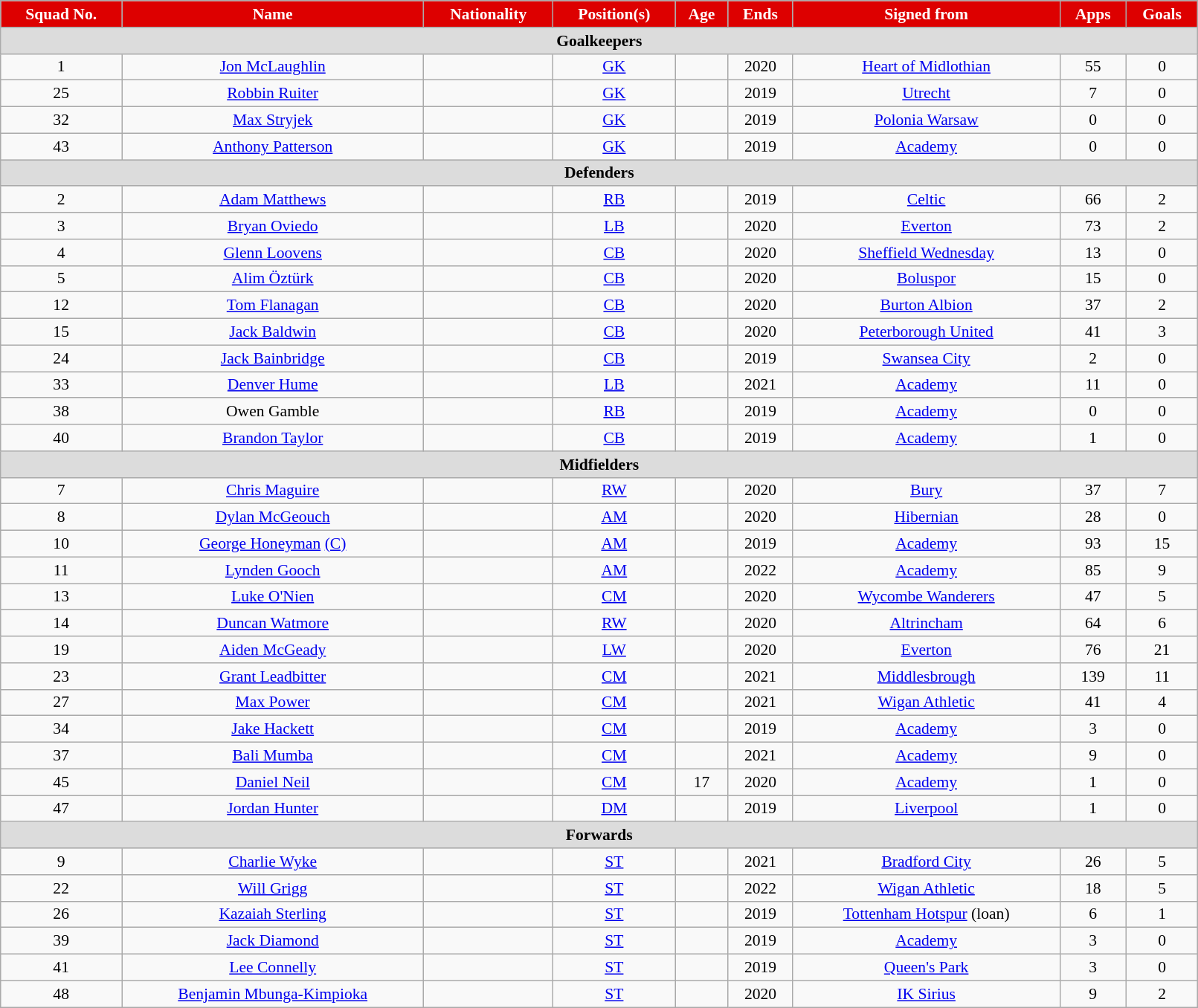<table class="wikitable" style="text-align:center; font-size:90%; width:85%">
<tr>
<th style="background:#DD0000; color:white; text-align:center;">Squad No.</th>
<th style="background:#DD0000; color:white; text-align:center;">Name</th>
<th style="background:#DD0000; color:white; text-align:center;">Nationality</th>
<th style="background:#DD0000; color:white; text-align:center;">Position(s)</th>
<th style="background:#DD0000; color:white; text-align:center;">Age</th>
<th style="background:#DD0000; color:white; text-align:center;">Ends</th>
<th style="background:#DD0000; color:white; text-align:center;">Signed from</th>
<th style="background:#DD0000; color:white; text-align:center;">Apps</th>
<th style="background:#DD0000; color:white; text-align:center;">Goals</th>
</tr>
<tr>
<th colspan="9" style="background:#dcdcdc; text-align:center;">Goalkeepers</th>
</tr>
<tr>
<td>1</td>
<td><a href='#'>Jon McLaughlin</a></td>
<td></td>
<td><a href='#'>GK</a></td>
<td></td>
<td>2020</td>
<td> <a href='#'>Heart of Midlothian</a></td>
<td>55</td>
<td>0</td>
</tr>
<tr>
<td>25</td>
<td><a href='#'>Robbin Ruiter</a></td>
<td></td>
<td><a href='#'>GK</a></td>
<td></td>
<td>2019</td>
<td> <a href='#'>Utrecht</a></td>
<td>7</td>
<td>0</td>
</tr>
<tr>
<td>32</td>
<td><a href='#'>Max Stryjek</a></td>
<td></td>
<td><a href='#'>GK</a></td>
<td></td>
<td>2019</td>
<td> <a href='#'>Polonia Warsaw</a></td>
<td>0</td>
<td>0</td>
</tr>
<tr>
<td>43</td>
<td><a href='#'>Anthony Patterson</a></td>
<td></td>
<td><a href='#'>GK</a></td>
<td></td>
<td>2019</td>
<td><a href='#'>Academy</a></td>
<td>0</td>
<td>0</td>
</tr>
<tr>
<th colspan="9" style="background:#dcdcdc; text-align:center;">Defenders</th>
</tr>
<tr>
<td>2</td>
<td><a href='#'>Adam Matthews</a></td>
<td></td>
<td><a href='#'>RB</a></td>
<td></td>
<td>2019</td>
<td> <a href='#'>Celtic</a></td>
<td>66</td>
<td>2</td>
</tr>
<tr>
<td>3</td>
<td><a href='#'>Bryan Oviedo</a></td>
<td></td>
<td><a href='#'>LB</a></td>
<td></td>
<td>2020</td>
<td> <a href='#'>Everton</a></td>
<td>73</td>
<td>2</td>
</tr>
<tr>
<td>4</td>
<td><a href='#'>Glenn Loovens</a></td>
<td></td>
<td><a href='#'>CB</a></td>
<td></td>
<td>2020</td>
<td> <a href='#'>Sheffield Wednesday</a></td>
<td>13</td>
<td>0</td>
</tr>
<tr>
<td>5</td>
<td><a href='#'>Alim Öztürk</a></td>
<td></td>
<td><a href='#'>CB</a></td>
<td></td>
<td>2020</td>
<td> <a href='#'>Boluspor</a></td>
<td>15</td>
<td>0</td>
</tr>
<tr>
<td>12</td>
<td><a href='#'>Tom Flanagan</a></td>
<td></td>
<td><a href='#'>CB</a></td>
<td></td>
<td>2020</td>
<td> <a href='#'>Burton Albion</a></td>
<td>37</td>
<td>2</td>
</tr>
<tr>
<td>15</td>
<td><a href='#'>Jack Baldwin</a></td>
<td></td>
<td><a href='#'>CB</a></td>
<td></td>
<td>2020</td>
<td> <a href='#'>Peterborough United</a></td>
<td>41</td>
<td>3</td>
</tr>
<tr>
<td>24</td>
<td><a href='#'>Jack Bainbridge</a></td>
<td></td>
<td><a href='#'>CB</a></td>
<td></td>
<td>2019</td>
<td> <a href='#'>Swansea City</a></td>
<td>2</td>
<td>0</td>
</tr>
<tr>
<td>33</td>
<td><a href='#'>Denver Hume</a></td>
<td></td>
<td><a href='#'>LB</a></td>
<td></td>
<td>2021</td>
<td><a href='#'>Academy</a></td>
<td>11</td>
<td>0</td>
</tr>
<tr>
<td>38</td>
<td>Owen Gamble</td>
<td></td>
<td><a href='#'>RB</a></td>
<td></td>
<td>2019</td>
<td><a href='#'>Academy</a></td>
<td>0</td>
<td>0</td>
</tr>
<tr>
<td>40</td>
<td><a href='#'>Brandon Taylor</a></td>
<td></td>
<td><a href='#'>CB</a></td>
<td></td>
<td>2019</td>
<td><a href='#'>Academy</a></td>
<td>1</td>
<td>0</td>
</tr>
<tr>
<th colspan="9" style="background:#dcdcdc; text-align:center;">Midfielders</th>
</tr>
<tr>
<td>7</td>
<td><a href='#'>Chris Maguire</a></td>
<td></td>
<td><a href='#'>RW</a></td>
<td></td>
<td>2020</td>
<td> <a href='#'>Bury</a></td>
<td>37</td>
<td>7</td>
</tr>
<tr>
<td>8</td>
<td><a href='#'>Dylan McGeouch</a></td>
<td></td>
<td><a href='#'>AM</a></td>
<td></td>
<td>2020</td>
<td> <a href='#'>Hibernian</a></td>
<td>28</td>
<td>0</td>
</tr>
<tr>
<td>10</td>
<td><a href='#'>George Honeyman</a> <a href='#'>(C)</a></td>
<td></td>
<td><a href='#'>AM</a></td>
<td></td>
<td>2019</td>
<td><a href='#'>Academy</a></td>
<td>93</td>
<td>15</td>
</tr>
<tr>
<td>11</td>
<td><a href='#'>Lynden Gooch</a></td>
<td></td>
<td><a href='#'>AM</a></td>
<td></td>
<td>2022</td>
<td><a href='#'>Academy</a></td>
<td>85</td>
<td>9</td>
</tr>
<tr>
<td>13</td>
<td><a href='#'>Luke O'Nien</a></td>
<td></td>
<td><a href='#'>CM</a></td>
<td></td>
<td>2020</td>
<td> <a href='#'>Wycombe Wanderers</a></td>
<td>47</td>
<td>5</td>
</tr>
<tr>
<td>14</td>
<td><a href='#'>Duncan Watmore</a></td>
<td></td>
<td><a href='#'>RW</a></td>
<td></td>
<td>2020</td>
<td> <a href='#'>Altrincham</a></td>
<td>64</td>
<td>6</td>
</tr>
<tr>
<td>19</td>
<td><a href='#'>Aiden McGeady</a></td>
<td></td>
<td><a href='#'>LW</a></td>
<td></td>
<td>2020</td>
<td> <a href='#'>Everton</a></td>
<td>76</td>
<td>21</td>
</tr>
<tr>
<td>23</td>
<td><a href='#'>Grant Leadbitter</a></td>
<td></td>
<td><a href='#'>CM</a></td>
<td></td>
<td>2021</td>
<td> <a href='#'>Middlesbrough</a></td>
<td>139</td>
<td>11</td>
</tr>
<tr>
<td>27</td>
<td><a href='#'>Max Power</a></td>
<td></td>
<td><a href='#'>CM</a></td>
<td></td>
<td>2021</td>
<td> <a href='#'>Wigan Athletic</a></td>
<td>41</td>
<td>4</td>
</tr>
<tr>
<td>34</td>
<td><a href='#'>Jake Hackett</a></td>
<td></td>
<td><a href='#'>CM</a></td>
<td></td>
<td>2019</td>
<td><a href='#'>Academy</a></td>
<td>3</td>
<td>0</td>
</tr>
<tr>
<td>37</td>
<td><a href='#'>Bali Mumba</a></td>
<td></td>
<td><a href='#'>CM</a></td>
<td></td>
<td>2021</td>
<td><a href='#'>Academy</a></td>
<td>9</td>
<td>0</td>
</tr>
<tr>
<td>45</td>
<td><a href='#'>Daniel Neil</a></td>
<td></td>
<td><a href='#'>CM</a></td>
<td>17</td>
<td>2020</td>
<td><a href='#'>Academy</a></td>
<td>1</td>
<td>0</td>
</tr>
<tr>
<td>47</td>
<td><a href='#'>Jordan Hunter</a></td>
<td></td>
<td><a href='#'>DM</a></td>
<td></td>
<td>2019</td>
<td> <a href='#'>Liverpool</a></td>
<td>1</td>
<td>0</td>
</tr>
<tr>
<th colspan="9" style="background:#dcdcdc; text-align:center;">Forwards</th>
</tr>
<tr>
<td>9</td>
<td><a href='#'>Charlie Wyke</a></td>
<td></td>
<td><a href='#'>ST</a></td>
<td></td>
<td>2021</td>
<td> <a href='#'>Bradford City</a></td>
<td>26</td>
<td>5</td>
</tr>
<tr>
<td>22</td>
<td><a href='#'>Will Grigg</a></td>
<td></td>
<td><a href='#'>ST</a></td>
<td></td>
<td>2022</td>
<td> <a href='#'>Wigan Athletic</a></td>
<td>18</td>
<td>5</td>
</tr>
<tr>
<td>26</td>
<td><a href='#'>Kazaiah Sterling</a></td>
<td></td>
<td><a href='#'>ST</a></td>
<td></td>
<td>2019</td>
<td> <a href='#'>Tottenham Hotspur</a> (loan)</td>
<td>6</td>
<td>1</td>
</tr>
<tr>
<td>39</td>
<td><a href='#'>Jack Diamond</a></td>
<td></td>
<td><a href='#'>ST</a></td>
<td></td>
<td>2019</td>
<td><a href='#'>Academy</a></td>
<td>3</td>
<td>0</td>
</tr>
<tr>
<td>41</td>
<td><a href='#'>Lee Connelly</a></td>
<td></td>
<td><a href='#'>ST</a></td>
<td></td>
<td>2019</td>
<td> <a href='#'>Queen's Park</a></td>
<td>3</td>
<td>0</td>
</tr>
<tr>
<td>48</td>
<td><a href='#'>Benjamin Mbunga-Kimpioka</a></td>
<td></td>
<td><a href='#'>ST</a></td>
<td></td>
<td>2020</td>
<td> <a href='#'>IK Sirius</a></td>
<td>9</td>
<td>2</td>
</tr>
</table>
